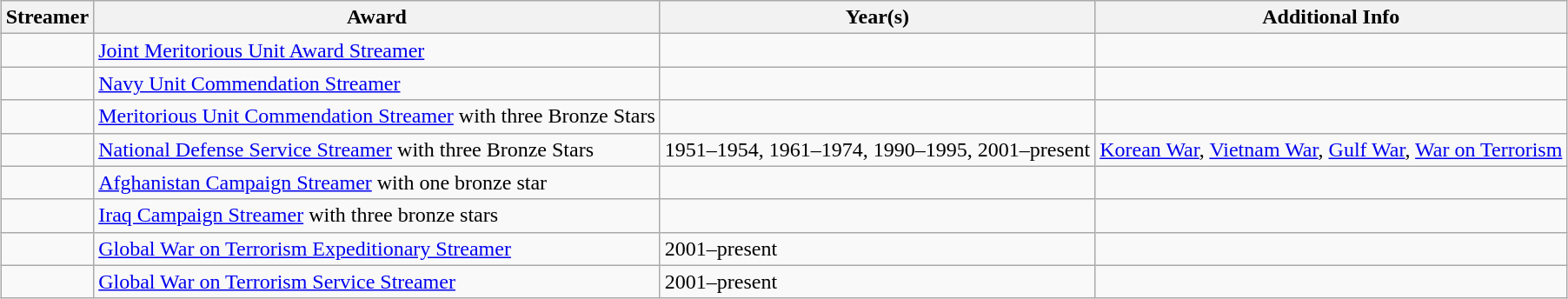<table class="wikitable" style="margin:auto;">
<tr>
<th>Streamer</th>
<th>Award</th>
<th>Year(s)</th>
<th>Additional Info</th>
</tr>
<tr>
<td></td>
<td><a href='#'>Joint Meritorious Unit Award Streamer</a></td>
<td><br></td>
<td><br></td>
</tr>
<tr>
<td></td>
<td><a href='#'>Navy Unit Commendation Streamer</a></td>
<td><br></td>
<td><br></td>
</tr>
<tr>
<td></td>
<td><a href='#'>Meritorious Unit Commendation Streamer</a> with three Bronze Stars</td>
<td><br></td>
<td><br></td>
</tr>
<tr>
<td></td>
<td><a href='#'>National Defense Service Streamer</a> with three Bronze Stars</td>
<td>1951–1954, 1961–1974, 1990–1995, 2001–present</td>
<td><a href='#'>Korean War</a>, <a href='#'>Vietnam War</a>, <a href='#'>Gulf War</a>, <a href='#'>War on Terrorism</a></td>
</tr>
<tr>
<td></td>
<td><a href='#'>Afghanistan Campaign Streamer</a> with one bronze star</td>
<td><br></td>
<td><br></td>
</tr>
<tr>
<td></td>
<td><a href='#'>Iraq Campaign Streamer</a> with three bronze stars</td>
<td><br></td>
<td><br></td>
</tr>
<tr>
<td></td>
<td><a href='#'>Global War on Terrorism Expeditionary Streamer</a></td>
<td>2001–present</td>
<td><br></td>
</tr>
<tr>
<td></td>
<td><a href='#'>Global War on Terrorism Service Streamer</a></td>
<td>2001–present</td>
<td><br></td>
</tr>
</table>
